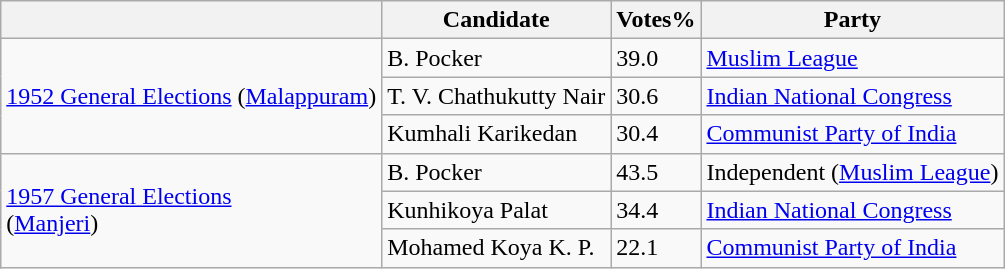<table class="wikitable">
<tr>
<th></th>
<th>Candidate</th>
<th>Votes%</th>
<th>Party</th>
</tr>
<tr>
<td rowspan="3"><a href='#'>1952 General Elections</a> (<a href='#'>Malappuram</a>)<br> </td>
<td>B. Pocker</td>
<td>39.0</td>
<td><a href='#'>Muslim League</a></td>
</tr>
<tr>
<td>T. V. Chathukutty Nair</td>
<td>30.6</td>
<td><a href='#'>Indian National Congress</a></td>
</tr>
<tr>
<td>Kumhali Karikedan</td>
<td>30.4</td>
<td><a href='#'>Communist Party of India</a></td>
</tr>
<tr>
<td rowspan="3"><a href='#'>1957 General Elections</a><br>(<a href='#'>Manjeri</a>)<br> </td>
<td>B. Pocker</td>
<td>43.5</td>
<td>Independent (<a href='#'>Muslim League</a>)</td>
</tr>
<tr>
<td>Kunhikoya Palat</td>
<td>34.4</td>
<td><a href='#'>Indian National Congress</a></td>
</tr>
<tr>
<td>Mohamed Koya K. P.</td>
<td>22.1</td>
<td><a href='#'>Communist Party of India</a></td>
</tr>
</table>
